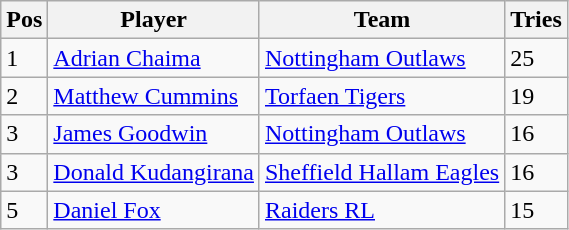<table class="wikitable">
<tr>
<th>Pos</th>
<th>Player</th>
<th>Team</th>
<th>Tries</th>
</tr>
<tr>
<td>1</td>
<td><a href='#'>Adrian Chaima</a></td>
<td><a href='#'>Nottingham Outlaws</a></td>
<td>25</td>
</tr>
<tr>
<td>2</td>
<td><a href='#'>Matthew Cummins</a></td>
<td><a href='#'>Torfaen Tigers</a></td>
<td>19</td>
</tr>
<tr>
<td>3</td>
<td><a href='#'>James Goodwin</a></td>
<td><a href='#'>Nottingham Outlaws</a></td>
<td>16</td>
</tr>
<tr>
<td>3</td>
<td><a href='#'>Donald Kudangirana</a></td>
<td><a href='#'>Sheffield Hallam Eagles</a></td>
<td>16</td>
</tr>
<tr>
<td>5</td>
<td><a href='#'>Daniel Fox</a></td>
<td><a href='#'>Raiders RL</a></td>
<td>15</td>
</tr>
</table>
